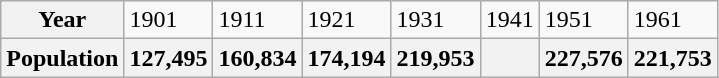<table class="wikitable">
<tr>
<th>Year</th>
<td>1901</td>
<td>1911</td>
<td>1921</td>
<td>1931</td>
<td>1941</td>
<td>1951</td>
<td>1961</td>
</tr>
<tr>
<th>Population</th>
<th>127,495</th>
<th>160,834</th>
<th>174,194</th>
<th>219,953</th>
<th></th>
<th>227,576</th>
<th>221,753</th>
</tr>
</table>
